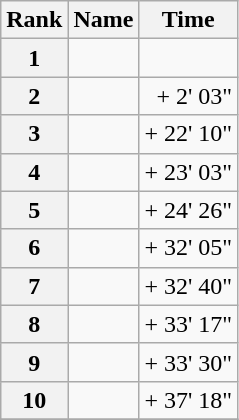<table class="wikitable">
<tr>
<th>Rank</th>
<th>Name</th>
<th>Time</th>
</tr>
<tr>
<th style="text-align:center">1</th>
<td></td>
<td align="right"></td>
</tr>
<tr>
<th style="text-align:center">2</th>
<td></td>
<td align="right">+ 2' 03"</td>
</tr>
<tr>
<th style="text-align:center">3</th>
<td></td>
<td align="right">+ 22' 10"</td>
</tr>
<tr>
<th style="text-align:center">4</th>
<td></td>
<td align="right">+ 23' 03"</td>
</tr>
<tr>
<th style="text-align:center">5</th>
<td></td>
<td align="right">+ 24' 26"</td>
</tr>
<tr>
<th style="text-align:center">6</th>
<td></td>
<td align="right">+ 32' 05"</td>
</tr>
<tr>
<th style="text-align:center">7</th>
<td></td>
<td align="right">+ 32' 40"</td>
</tr>
<tr>
<th style="text-align:center">8</th>
<td></td>
<td align="right">+ 33' 17"</td>
</tr>
<tr>
<th style="text-align:center">9</th>
<td></td>
<td align="right">+ 33' 30"</td>
</tr>
<tr>
<th style="text-align:center">10</th>
<td></td>
<td align="right">+ 37' 18"</td>
</tr>
<tr>
</tr>
</table>
